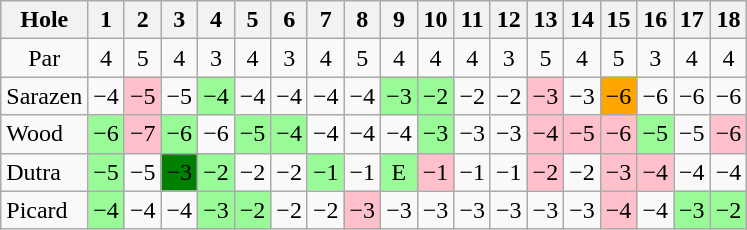<table class="wikitable" style="text-align:center">
<tr>
<th>Hole</th>
<th>1</th>
<th>2</th>
<th>3</th>
<th>4</th>
<th>5</th>
<th>6</th>
<th>7</th>
<th>8</th>
<th>9</th>
<th>10</th>
<th>11</th>
<th>12</th>
<th>13</th>
<th>14</th>
<th>15</th>
<th>16</th>
<th>17</th>
<th>18</th>
</tr>
<tr>
<td>Par</td>
<td>4</td>
<td>5</td>
<td>4</td>
<td>3</td>
<td>4</td>
<td>3</td>
<td>4</td>
<td>5</td>
<td>4</td>
<td>4</td>
<td>4</td>
<td>3</td>
<td>5</td>
<td>4</td>
<td>5</td>
<td>3</td>
<td>4</td>
<td>4</td>
</tr>
<tr>
<td align=left> Sarazen</td>
<td>−4</td>
<td style="background: Pink;">−5</td>
<td>−5</td>
<td style="background: PaleGreen;">−4</td>
<td>−4</td>
<td>−4</td>
<td>−4</td>
<td>−4</td>
<td style="background: PaleGreen;">−3</td>
<td style="background: PaleGreen;">−2</td>
<td>−2</td>
<td>−2</td>
<td style="background: Pink;">−3</td>
<td>−3</td>
<td style="background: Orange;">−6</td>
<td>−6</td>
<td>−6</td>
<td>−6</td>
</tr>
<tr>
<td align=left> Wood</td>
<td style="background: PaleGreen;">−6</td>
<td style="background: Pink;">−7</td>
<td style="background: PaleGreen;">−6</td>
<td>−6</td>
<td style="background: PaleGreen;">−5</td>
<td style="background: PaleGreen;">−4</td>
<td>−4</td>
<td>−4</td>
<td>−4</td>
<td style="background: PaleGreen;">−3</td>
<td>−3</td>
<td>−3</td>
<td style="background: Pink;">−4</td>
<td style="background: Pink;">−5</td>
<td style="background: Pink;">−6</td>
<td style="background: PaleGreen;">−5</td>
<td>−5</td>
<td style="background: Pink;">−6</td>
</tr>
<tr>
<td align=left> Dutra</td>
<td style="background: PaleGreen;">−5</td>
<td>−5</td>
<td style="background: Green;">−3</td>
<td style="background: PaleGreen;">−2</td>
<td>−2</td>
<td>−2</td>
<td style="background: PaleGreen;">−1</td>
<td>−1</td>
<td style="background: PaleGreen;">E</td>
<td style="background: Pink;">−1</td>
<td>−1</td>
<td>−1</td>
<td style="background: Pink;">−2</td>
<td>−2</td>
<td style="background: Pink;">−3</td>
<td style="background: Pink;">−4</td>
<td>−4</td>
<td>−4</td>
</tr>
<tr>
<td align=left> Picard</td>
<td style="background: PaleGreen;">−4</td>
<td>−4</td>
<td>−4</td>
<td style="background: PaleGreen;">−3</td>
<td style="background: PaleGreen;">−2</td>
<td>−2</td>
<td>−2</td>
<td style="background: Pink;">−3</td>
<td>−3</td>
<td>−3</td>
<td>−3</td>
<td>−3</td>
<td>−3</td>
<td>−3</td>
<td style="background: Pink;">−4</td>
<td>−4</td>
<td style="background: PaleGreen;">−3</td>
<td style="background: PaleGreen;">−2</td>
</tr>
</table>
